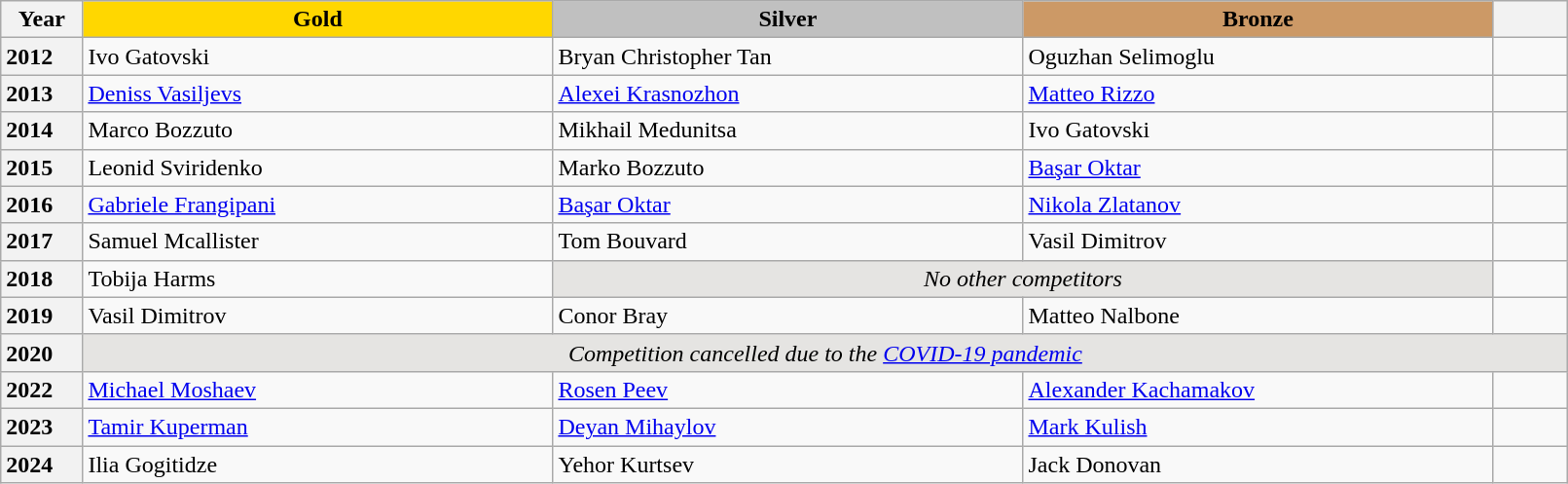<table class="wikitable unsortable" style="text-align:left; width:85%">
<tr>
<th scope="col" style="text-align:center">Year</th>
<td scope="col" style="text-align:center; width:30%; background:gold"><strong>Gold</strong></td>
<td scope="col" style="text-align:center; width:30%; background:silver"><strong>Silver</strong></td>
<td scope="col" style="text-align:center; width:30%; background:#c96"><strong>Bronze</strong></td>
<th scope="col" style="text-align:center"></th>
</tr>
<tr>
<th scope="row" style="text-align:left">2012</th>
<td> Ivo Gatovski</td>
<td> Bryan Christopher Tan</td>
<td> Oguzhan Selimoglu</td>
<td></td>
</tr>
<tr>
<th scope="row" style="text-align:left">2013</th>
<td> <a href='#'>Deniss Vasiljevs</a></td>
<td> <a href='#'>Alexei Krasnozhon</a></td>
<td> <a href='#'>Matteo Rizzo</a></td>
<td></td>
</tr>
<tr>
<th scope="row" style="text-align:left">2014</th>
<td> Marco Bozzuto</td>
<td> Mikhail Medunitsa</td>
<td> Ivo Gatovski</td>
<td></td>
</tr>
<tr>
<th scope="row" style="text-align:left">2015</th>
<td> Leonid Sviridenko</td>
<td> Marko Bozzuto</td>
<td> <a href='#'>Başar Oktar</a></td>
<td></td>
</tr>
<tr>
<th scope="row" style="text-align:left">2016</th>
<td> <a href='#'>Gabriele Frangipani</a></td>
<td> <a href='#'>Başar Oktar</a></td>
<td> <a href='#'>Nikola Zlatanov</a></td>
<td></td>
</tr>
<tr>
<th scope="row" style="text-align:left">2017</th>
<td> Samuel Mcallister</td>
<td> Tom Bouvard</td>
<td> Vasil Dimitrov</td>
<td></td>
</tr>
<tr>
<th scope="row" style="text-align:left">2018</th>
<td> Tobija Harms</td>
<td colspan="2" align="center" bgcolor="e5e4e2"><em>No other competitors</em></td>
<td></td>
</tr>
<tr>
<th scope="row" style="text-align:left">2019</th>
<td> Vasil Dimitrov</td>
<td> Conor Bray</td>
<td> Matteo Nalbone</td>
<td></td>
</tr>
<tr>
<th scope="row" style="text-align:left">2020</th>
<td colspan="4" align="center" bgcolor="e5e4e2"><em>Competition cancelled due to the <a href='#'>COVID-19 pandemic</a></em></td>
</tr>
<tr>
<th scope="row" style="text-align:left">2022</th>
<td> <a href='#'>Michael Moshaev</a></td>
<td> <a href='#'>Rosen Peev</a></td>
<td> <a href='#'>Alexander Kachamakov</a></td>
<td></td>
</tr>
<tr>
<th scope="row" style="text-align:left">2023</th>
<td> <a href='#'>Tamir Kuperman</a></td>
<td> <a href='#'>Deyan Mihaylov</a></td>
<td> <a href='#'>Mark Kulish</a></td>
<td></td>
</tr>
<tr>
<th scope="row" style="text-align:left">2024</th>
<td> Ilia Gogitidze</td>
<td> Yehor Kurtsev</td>
<td> Jack Donovan</td>
<td></td>
</tr>
</table>
